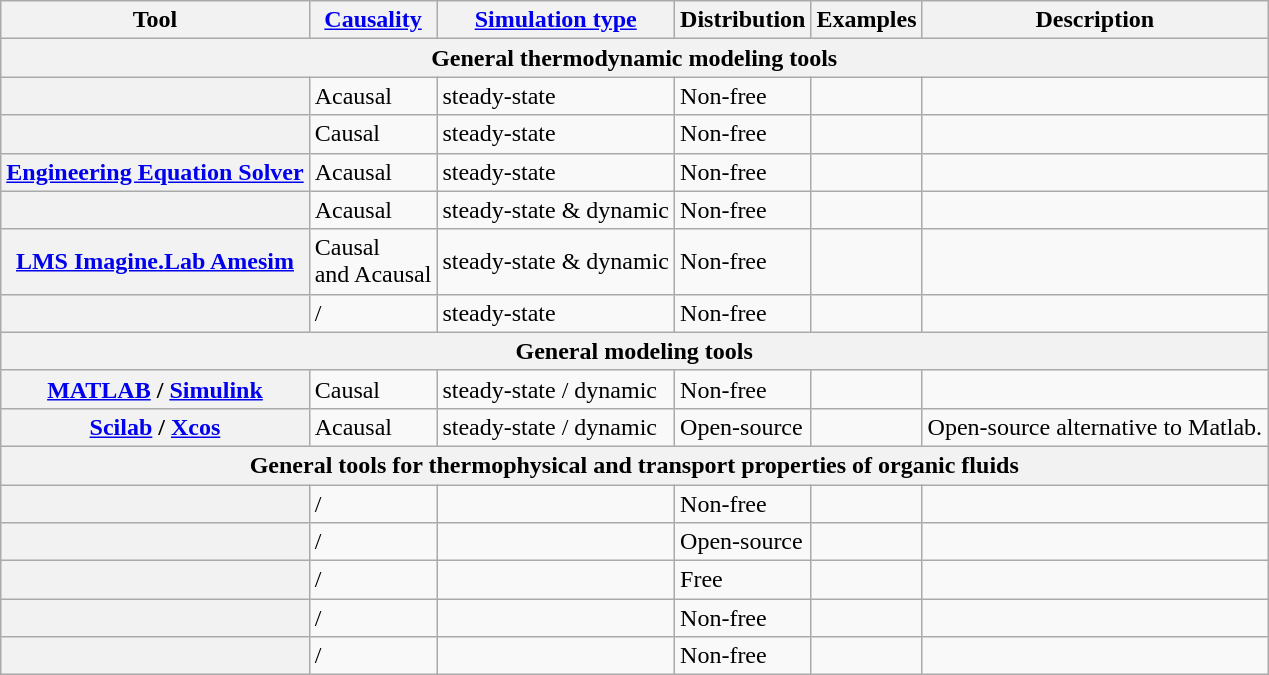<table class="wikitable">
<tr>
<th>Tool</th>
<th><a href='#'>Causality</a></th>
<th><a href='#'>Simulation type</a></th>
<th>Distribution</th>
<th>Examples</th>
<th>Description</th>
</tr>
<tr>
<th colspan="6" align="left">General thermodynamic modeling tools</th>
</tr>
<tr>
<th></th>
<td>Acausal</td>
<td>steady-state</td>
<td>Non-free</td>
<td></td>
<td></td>
</tr>
<tr>
<th></th>
<td>Causal</td>
<td>steady-state</td>
<td>Non-free</td>
<td></td>
<td></td>
</tr>
<tr>
<th><a href='#'>Engineering Equation Solver</a></th>
<td>Acausal</td>
<td>steady-state</td>
<td>Non-free</td>
<td> </td>
<td></td>
</tr>
<tr>
<th></th>
<td>Acausal</td>
<td>steady-state & dynamic</td>
<td>Non-free</td>
<td></td>
<td></td>
</tr>
<tr>
<th><a href='#'>LMS Imagine.Lab Amesim</a></th>
<td>Causal<br>and Acausal</td>
<td>steady-state & dynamic</td>
<td>Non-free</td>
<td></td>
<td></td>
</tr>
<tr>
<th></th>
<td>/</td>
<td>steady-state</td>
<td>Non-free</td>
<td></td>
<td></td>
</tr>
<tr>
<th colspan="6" align="left">General modeling tools</th>
</tr>
<tr>
<th><a href='#'>MATLAB</a> / <a href='#'>Simulink</a></th>
<td>Causal</td>
<td>steady-state / dynamic</td>
<td>Non-free</td>
<td></td>
<td></td>
</tr>
<tr>
<th><a href='#'>Scilab</a> / <a href='#'>Xcos</a></th>
<td>Acausal</td>
<td>steady-state / dynamic</td>
<td>Open-source</td>
<td></td>
<td>Open-source alternative to Matlab.</td>
</tr>
<tr>
<th colspan="6" align="left">General tools for thermophysical and transport properties of organic fluids</th>
</tr>
<tr>
<th></th>
<td>/</td>
<td></td>
<td>Non-free</td>
<td></td>
<td></td>
</tr>
<tr>
<th></th>
<td>/</td>
<td></td>
<td>Open-source</td>
<td></td>
<td></td>
</tr>
<tr>
<th></th>
<td>/</td>
<td></td>
<td>Free</td>
<td></td>
<td></td>
</tr>
<tr>
<th></th>
<td>/</td>
<td></td>
<td>Non-free</td>
<td></td>
<td></td>
</tr>
<tr>
<th></th>
<td>/</td>
<td></td>
<td>Non-free</td>
<td></td>
<td></td>
</tr>
</table>
